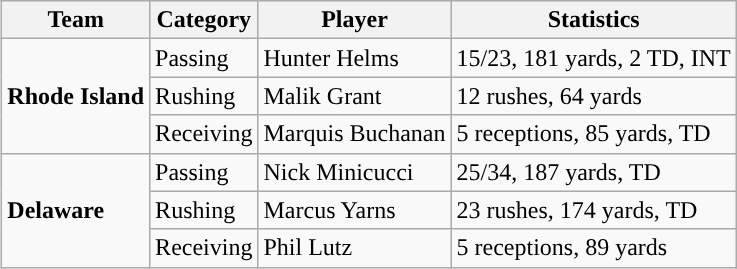<table class="wikitable" style="float: right;">
<tr>
<th>Team</th>
<th>Category</th>
<th>Player</th>
<th>Statistics</th>
</tr>
<tr>
<td rowspan=3><strong>Rhode Island</strong></td>
<td>Passing</td>
<td>Hunter Helms</td>
<td>15/23, 181 yards, 2 TD, INT</td>
</tr>
<tr>
<td>Rushing</td>
<td>Malik Grant</td>
<td>12 rushes, 64 yards</td>
</tr>
<tr>
<td>Receiving</td>
<td>Marquis Buchanan</td>
<td>5 receptions, 85 yards, TD</td>
</tr>
<tr>
<td rowspan=3><strong>Delaware</strong></td>
<td>Passing</td>
<td>Nick Minicucci</td>
<td>25/34, 187 yards, TD</td>
</tr>
<tr>
<td>Rushing</td>
<td>Marcus Yarns</td>
<td>23 rushes, 174 yards, TD</td>
</tr>
<tr>
<td>Receiving</td>
<td>Phil Lutz</td>
<td>5 receptions, 89 yards</td>
</tr>
</table>
